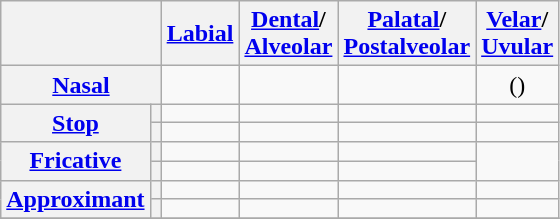<table class="wikitable" style=text-align:center>
<tr>
<th colspan=2></th>
<th><a href='#'>Labial</a></th>
<th><a href='#'>Dental</a>/<br><a href='#'>Alveolar</a></th>
<th><a href='#'>Palatal</a>/<br><a href='#'>Postalveolar</a></th>
<th><a href='#'>Velar</a>/<br><a href='#'>Uvular</a></th>
</tr>
<tr>
<th colspan=2><a href='#'>Nasal</a></th>
<td></td>
<td></td>
<td></td>
<td>()</td>
</tr>
<tr>
<th rowspan=2><a href='#'>Stop</a></th>
<th></th>
<td></td>
<td></td>
<td></td>
<td></td>
</tr>
<tr>
<th></th>
<td></td>
<td></td>
<td></td>
<td></td>
</tr>
<tr>
<th rowspan=2><a href='#'>Fricative</a></th>
<th></th>
<td></td>
<td></td>
<td></td>
<td rowspan=2></td>
</tr>
<tr>
<th></th>
<td></td>
<td></td>
<td></td>
</tr>
<tr>
<th rowspan=2><a href='#'>Approximant</a></th>
<th></th>
<td></td>
<td></td>
<td></td>
<td></td>
</tr>
<tr>
<th></th>
<td></td>
<td></td>
<td></td>
<td></td>
</tr>
<tr>
</tr>
</table>
